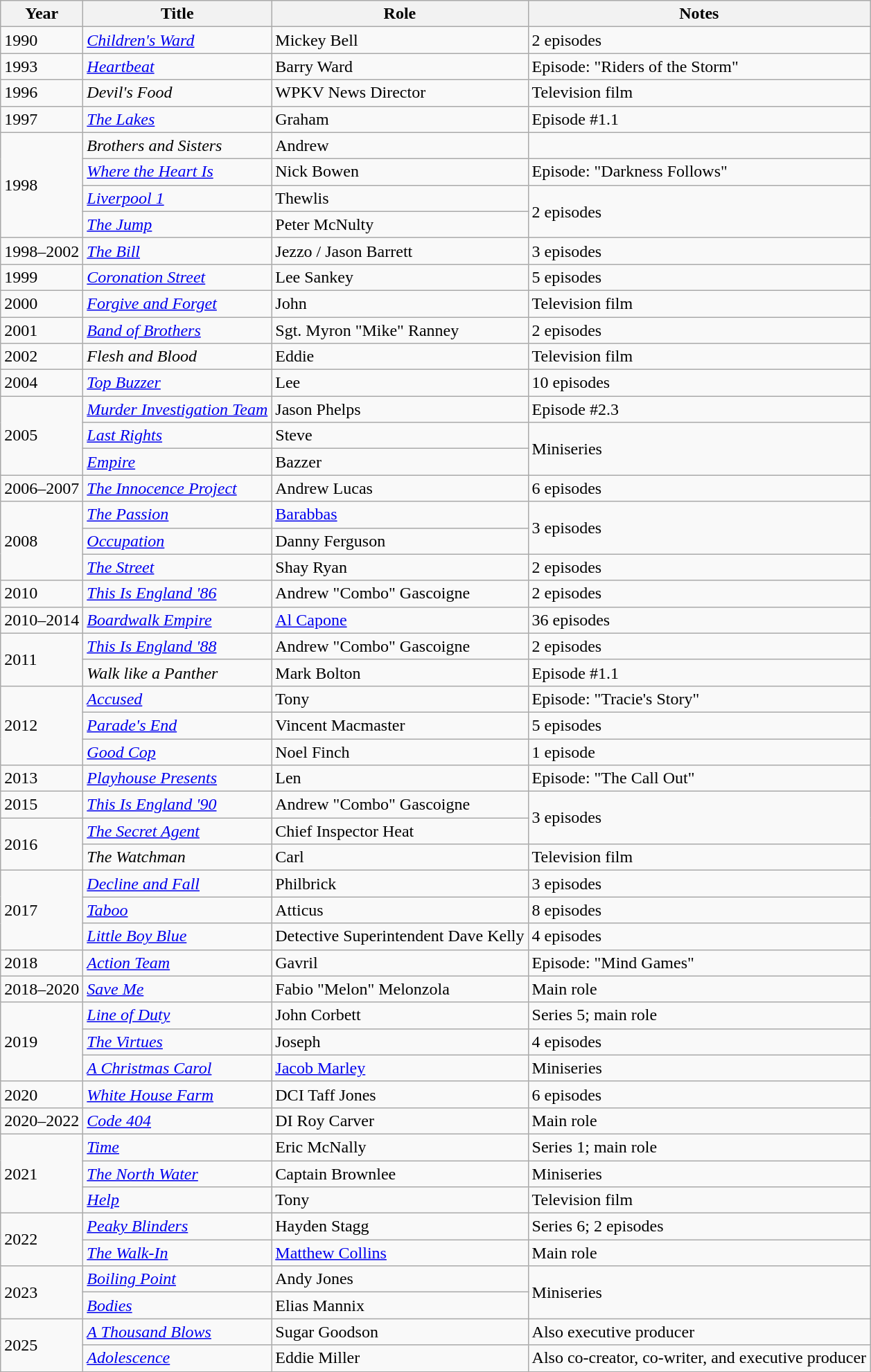<table class="wikitable sortable">
<tr>
<th>Year</th>
<th>Title</th>
<th>Role</th>
<th class="unsortable">Notes</th>
</tr>
<tr>
<td>1990</td>
<td><em><a href='#'>Children's Ward</a></em></td>
<td>Mickey Bell</td>
<td>2 episodes</td>
</tr>
<tr>
<td>1993</td>
<td><em><a href='#'>Heartbeat</a></em></td>
<td>Barry Ward</td>
<td>Episode: "Riders of the Storm"</td>
</tr>
<tr>
<td>1996</td>
<td><em>Devil's Food</em></td>
<td>WPKV News Director</td>
<td>Television film</td>
</tr>
<tr>
<td>1997</td>
<td><em><a href='#'>The Lakes</a></em></td>
<td>Graham</td>
<td>Episode #1.1</td>
</tr>
<tr>
<td rowspan="4">1998</td>
<td><em>Brothers and Sisters</em></td>
<td>Andrew</td>
<td></td>
</tr>
<tr>
<td><em><a href='#'>Where the Heart Is</a></em></td>
<td>Nick Bowen</td>
<td>Episode: "Darkness Follows"</td>
</tr>
<tr>
<td><em><a href='#'>Liverpool 1</a></em></td>
<td>Thewlis</td>
<td rowspan="2">2 episodes</td>
</tr>
<tr>
<td><em><a href='#'>The Jump</a></em></td>
<td>Peter McNulty</td>
</tr>
<tr>
<td>1998–2002</td>
<td><em><a href='#'>The Bill</a></em></td>
<td>Jezzo / Jason Barrett</td>
<td>3 episodes</td>
</tr>
<tr>
<td>1999</td>
<td><em><a href='#'>Coronation Street</a></em></td>
<td>Lee Sankey</td>
<td>5 episodes</td>
</tr>
<tr>
<td>2000</td>
<td><em><a href='#'>Forgive and Forget</a></em></td>
<td>John</td>
<td>Television film</td>
</tr>
<tr>
<td>2001</td>
<td><em><a href='#'>Band of Brothers</a></em></td>
<td>Sgt. Myron "Mike" Ranney</td>
<td>2 episodes</td>
</tr>
<tr>
<td>2002</td>
<td><em>Flesh and Blood</em></td>
<td>Eddie</td>
<td>Television film</td>
</tr>
<tr>
<td>2004</td>
<td><em><a href='#'>Top Buzzer</a></em></td>
<td>Lee</td>
<td>10 episodes</td>
</tr>
<tr>
<td rowspan="3">2005</td>
<td><em><a href='#'>Murder Investigation Team</a></em></td>
<td>Jason Phelps</td>
<td>Episode #2.3</td>
</tr>
<tr>
<td><em><a href='#'>Last Rights</a></em></td>
<td>Steve</td>
<td rowspan="2">Miniseries</td>
</tr>
<tr>
<td><em><a href='#'>Empire</a></em></td>
<td>Bazzer</td>
</tr>
<tr>
<td>2006–2007</td>
<td><em><a href='#'>The Innocence Project</a></em></td>
<td>Andrew Lucas</td>
<td>6 episodes</td>
</tr>
<tr>
<td rowspan="3">2008</td>
<td><em><a href='#'>The Passion</a></em></td>
<td><a href='#'>Barabbas</a></td>
<td rowspan="2">3 episodes</td>
</tr>
<tr>
<td><em><a href='#'>Occupation</a></em></td>
<td>Danny Ferguson</td>
</tr>
<tr>
<td><em><a href='#'>The Street</a></em></td>
<td>Shay Ryan</td>
<td>2 episodes</td>
</tr>
<tr>
<td>2010</td>
<td><em><a href='#'>This Is England '86</a></em></td>
<td>Andrew "Combo" Gascoigne</td>
<td>2 episodes</td>
</tr>
<tr>
<td>2010–2014</td>
<td><em><a href='#'>Boardwalk Empire</a></em></td>
<td><a href='#'>Al Capone</a></td>
<td>36 episodes</td>
</tr>
<tr>
<td rowspan="2">2011</td>
<td><em><a href='#'>This Is England '88</a></em></td>
<td>Andrew "Combo" Gascoigne</td>
<td>2 episodes</td>
</tr>
<tr>
<td><em>Walk like a Panther</em></td>
<td>Mark Bolton</td>
<td>Episode #1.1</td>
</tr>
<tr>
<td rowspan="3">2012</td>
<td><em><a href='#'>Accused</a></em></td>
<td>Tony</td>
<td>Episode: "Tracie's Story"</td>
</tr>
<tr>
<td><em><a href='#'>Parade's End</a></em></td>
<td>Vincent Macmaster</td>
<td>5 episodes</td>
</tr>
<tr>
<td><em><a href='#'>Good Cop</a></em></td>
<td>Noel Finch</td>
<td>1 episode</td>
</tr>
<tr>
<td>2013</td>
<td><em><a href='#'>Playhouse Presents</a></em></td>
<td>Len</td>
<td>Episode: "The Call Out"</td>
</tr>
<tr>
<td>2015</td>
<td><em><a href='#'>This Is England '90</a></em></td>
<td>Andrew "Combo" Gascoigne</td>
<td rowspan="2">3 episodes</td>
</tr>
<tr>
<td rowspan="2">2016</td>
<td><em><a href='#'>The Secret Agent</a></em></td>
<td>Chief Inspector Heat</td>
</tr>
<tr>
<td><em>The Watchman</em></td>
<td>Carl</td>
<td>Television film</td>
</tr>
<tr>
<td rowspan="3">2017</td>
<td><em><a href='#'>Decline and Fall</a></em></td>
<td>Philbrick</td>
<td>3 episodes</td>
</tr>
<tr>
<td><em><a href='#'>Taboo</a></em></td>
<td>Atticus</td>
<td>8 episodes</td>
</tr>
<tr>
<td><em><a href='#'>Little Boy Blue</a></em></td>
<td>Detective Superintendent Dave Kelly</td>
<td>4 episodes</td>
</tr>
<tr>
<td>2018</td>
<td><em><a href='#'>Action Team</a></em></td>
<td>Gavril</td>
<td>Episode: "Mind Games"</td>
</tr>
<tr>
<td>2018–2020</td>
<td><em><a href='#'>Save Me</a></em></td>
<td>Fabio "Melon" Melonzola</td>
<td>Main role</td>
</tr>
<tr>
<td rowspan="3">2019</td>
<td><em><a href='#'>Line of Duty</a></em></td>
<td>John Corbett</td>
<td>Series 5; main role</td>
</tr>
<tr>
<td><em><a href='#'>The Virtues</a></em></td>
<td>Joseph</td>
<td>4 episodes</td>
</tr>
<tr>
<td><em><a href='#'>A Christmas Carol</a></em></td>
<td><a href='#'>Jacob Marley</a></td>
<td>Miniseries</td>
</tr>
<tr>
<td>2020</td>
<td><em><a href='#'>White House Farm</a></em></td>
<td>DCI Taff Jones</td>
<td>6 episodes</td>
</tr>
<tr>
<td>2020–2022</td>
<td><em><a href='#'>Code 404</a></em></td>
<td>DI Roy Carver</td>
<td>Main role</td>
</tr>
<tr>
<td rowspan="3">2021</td>
<td><em><a href='#'>Time</a></em></td>
<td>Eric McNally</td>
<td>Series 1; main role</td>
</tr>
<tr>
<td><em><a href='#'>The North Water</a></em></td>
<td>Captain Brownlee</td>
<td>Miniseries</td>
</tr>
<tr>
<td><em><a href='#'>Help</a></em></td>
<td>Tony</td>
<td>Television film</td>
</tr>
<tr>
<td rowspan="2">2022</td>
<td><em><a href='#'>Peaky Blinders</a></em></td>
<td>Hayden Stagg</td>
<td>Series 6; 2 episodes</td>
</tr>
<tr>
<td><em><a href='#'>The Walk-In</a></em></td>
<td><a href='#'>Matthew Collins</a></td>
<td>Main role</td>
</tr>
<tr>
<td rowspan="2">2023</td>
<td><em><a href='#'>Boiling Point</a></em></td>
<td>Andy Jones</td>
<td rowspan="2">Miniseries</td>
</tr>
<tr>
<td><em><a href='#'>Bodies</a></em></td>
<td>Elias Mannix</td>
</tr>
<tr>
<td rowspan="2">2025</td>
<td><em><a href='#'>A Thousand Blows</a></em></td>
<td>Sugar Goodson</td>
<td>Also executive producer</td>
</tr>
<tr>
<td><em><a href='#'>Adolescence</a></em></td>
<td>Eddie Miller</td>
<td>Also co-creator, co-writer, and executive producer</td>
</tr>
</table>
